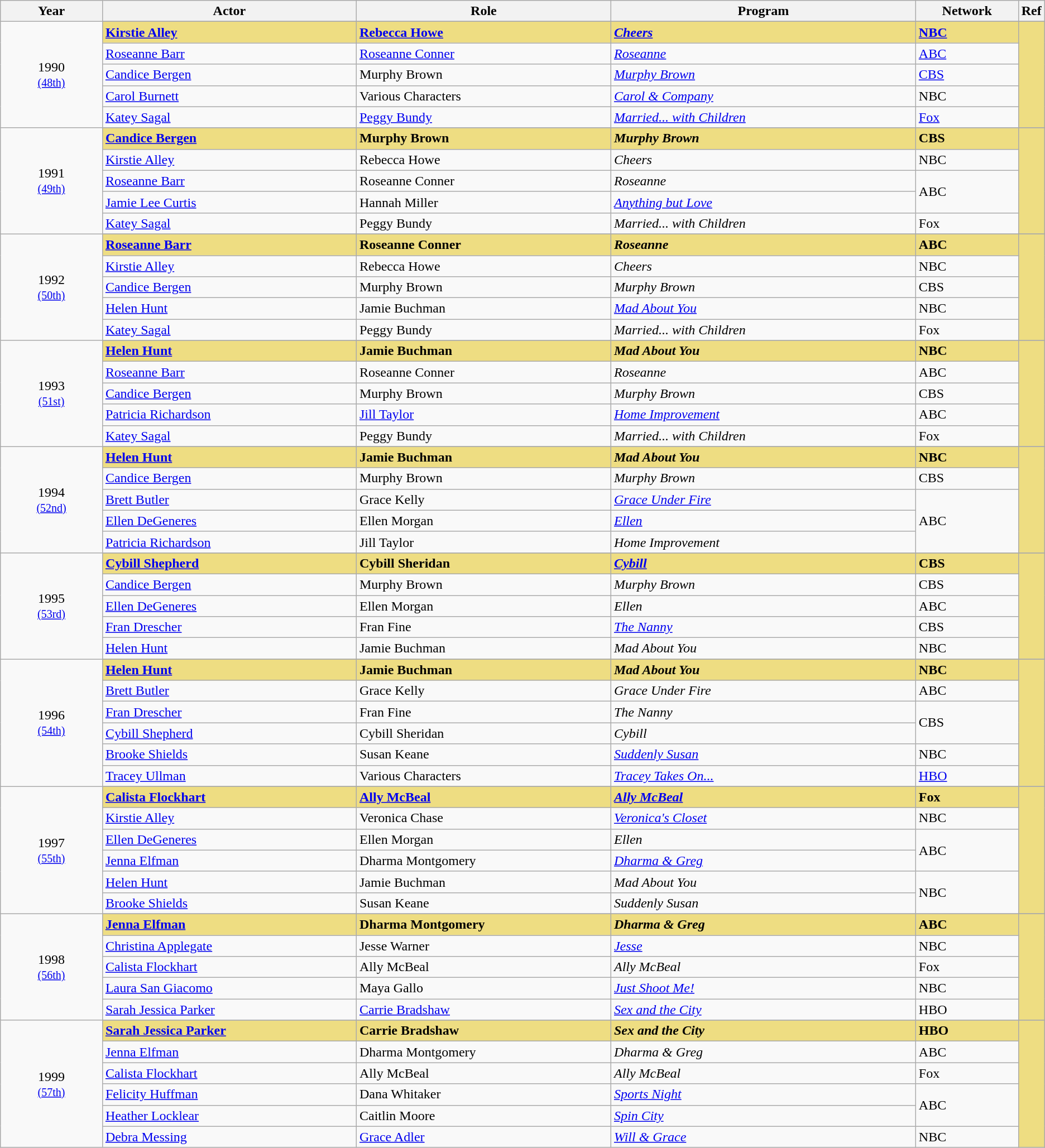<table class="wikitable">
<tr>
<th style="width:10%;">Year</th>
<th style="width:25%;">Actor</th>
<th style="width:25%;">Role</th>
<th style="width:30%;">Program</th>
<th style="width:10%;">Network</th>
<th style="width:5%;">Ref</th>
</tr>
<tr>
<td rowspan="6" style="text-align:center;">1990 <br><small><a href='#'>(48th)</a></small></td>
</tr>
<tr style="background:#EEDD82;">
<td><strong><a href='#'>Kirstie Alley</a> </strong></td>
<td><strong><a href='#'>Rebecca Howe</a></strong></td>
<td><strong><em><a href='#'>Cheers</a></em></strong></td>
<td><strong><a href='#'>NBC</a></strong></td>
<td rowspan="5"></td>
</tr>
<tr>
<td><a href='#'>Roseanne Barr</a></td>
<td><a href='#'>Roseanne Conner</a></td>
<td><em><a href='#'>Roseanne</a></em></td>
<td><a href='#'>ABC</a></td>
</tr>
<tr>
<td><a href='#'>Candice Bergen</a></td>
<td>Murphy Brown</td>
<td><em><a href='#'>Murphy Brown</a></em></td>
<td><a href='#'>CBS</a></td>
</tr>
<tr>
<td><a href='#'>Carol Burnett</a></td>
<td>Various Characters</td>
<td><em><a href='#'>Carol & Company</a></em></td>
<td>NBC</td>
</tr>
<tr>
<td><a href='#'>Katey Sagal</a></td>
<td><a href='#'>Peggy Bundy</a></td>
<td><em><a href='#'>Married... with Children</a></em></td>
<td><a href='#'>Fox</a></td>
</tr>
<tr>
<td rowspan="6" style="text-align:center;">1991 <br><small><a href='#'>(49th)</a></small></td>
</tr>
<tr style="background:#EEDD82;">
<td><strong><a href='#'>Candice Bergen</a> </strong></td>
<td><strong>Murphy Brown</strong></td>
<td><strong><em>Murphy Brown</em></strong></td>
<td><strong>CBS</strong></td>
<td rowspan="5"></td>
</tr>
<tr>
<td><a href='#'>Kirstie Alley</a></td>
<td>Rebecca Howe</td>
<td><em>Cheers</em></td>
<td>NBC</td>
</tr>
<tr>
<td><a href='#'>Roseanne Barr</a></td>
<td>Roseanne Conner</td>
<td><em>Roseanne</em></td>
<td rowspan="2">ABC</td>
</tr>
<tr>
<td><a href='#'>Jamie Lee Curtis</a></td>
<td>Hannah Miller</td>
<td><em><a href='#'>Anything but Love</a></em></td>
</tr>
<tr>
<td><a href='#'>Katey Sagal</a></td>
<td>Peggy Bundy</td>
<td><em>Married... with Children</em></td>
<td>Fox</td>
</tr>
<tr>
<td rowspan="6" style="text-align:center;">1992 <br><small><a href='#'>(50th)</a></small></td>
</tr>
<tr style="background:#EEDD82;">
<td><strong><a href='#'>Roseanne Barr</a> </strong></td>
<td><strong>Roseanne Conner</strong></td>
<td><strong><em>Roseanne</em></strong></td>
<td><strong>ABC</strong></td>
<td rowspan="5"></td>
</tr>
<tr>
<td><a href='#'>Kirstie Alley</a></td>
<td>Rebecca Howe</td>
<td><em>Cheers</em></td>
<td>NBC</td>
</tr>
<tr>
<td><a href='#'>Candice Bergen</a></td>
<td>Murphy Brown</td>
<td><em>Murphy Brown</em></td>
<td>CBS</td>
</tr>
<tr>
<td><a href='#'>Helen Hunt</a></td>
<td>Jamie Buchman</td>
<td><em><a href='#'>Mad About You</a></em></td>
<td>NBC</td>
</tr>
<tr>
<td><a href='#'>Katey Sagal</a></td>
<td>Peggy Bundy</td>
<td><em>Married... with Children</em></td>
<td>Fox</td>
</tr>
<tr>
<td rowspan="6" style="text-align:center;">1993 <br><small><a href='#'>(51st)</a></small></td>
</tr>
<tr style="background:#EEDD82;">
<td><strong><a href='#'>Helen Hunt</a> </strong></td>
<td><strong>Jamie Buchman</strong></td>
<td><strong><em>Mad About You</em></strong></td>
<td><strong>NBC</strong></td>
<td rowspan="5"></td>
</tr>
<tr>
<td><a href='#'>Roseanne Barr</a></td>
<td>Roseanne Conner</td>
<td><em>Roseanne</em></td>
<td>ABC</td>
</tr>
<tr>
<td><a href='#'>Candice Bergen</a></td>
<td>Murphy Brown</td>
<td><em>Murphy Brown</em></td>
<td>CBS</td>
</tr>
<tr>
<td><a href='#'>Patricia Richardson</a></td>
<td><a href='#'>Jill Taylor</a></td>
<td><em><a href='#'>Home Improvement</a></em></td>
<td>ABC</td>
</tr>
<tr>
<td><a href='#'>Katey Sagal</a></td>
<td>Peggy Bundy</td>
<td><em>Married... with Children</em></td>
<td>Fox</td>
</tr>
<tr>
<td rowspan="6" style="text-align:center;">1994 <br><small><a href='#'>(52nd)</a></small></td>
</tr>
<tr style="background:#EEDD82;">
<td><strong><a href='#'>Helen Hunt</a> </strong></td>
<td><strong>Jamie Buchman</strong></td>
<td><strong><em>Mad About You</em></strong></td>
<td><strong>NBC</strong></td>
<td rowspan="5"></td>
</tr>
<tr>
<td><a href='#'>Candice Bergen</a></td>
<td>Murphy Brown</td>
<td><em>Murphy Brown</em></td>
<td>CBS</td>
</tr>
<tr>
<td><a href='#'>Brett Butler</a></td>
<td>Grace Kelly</td>
<td><em><a href='#'>Grace Under Fire</a></em></td>
<td rowspan="3">ABC</td>
</tr>
<tr>
<td><a href='#'>Ellen DeGeneres</a></td>
<td>Ellen Morgan</td>
<td><em><a href='#'>Ellen</a></em></td>
</tr>
<tr>
<td><a href='#'>Patricia Richardson</a></td>
<td>Jill Taylor</td>
<td><em>Home Improvement</em></td>
</tr>
<tr>
<td rowspan="6" style="text-align:center;">1995 <br><small><a href='#'>(53rd)</a></small></td>
</tr>
<tr style="background:#EEDD82;">
<td><strong><a href='#'>Cybill Shepherd</a> </strong></td>
<td><strong>Cybill Sheridan</strong></td>
<td><strong><em><a href='#'>Cybill</a></em></strong></td>
<td><strong>CBS</strong></td>
<td rowspan="5"></td>
</tr>
<tr>
<td><a href='#'>Candice Bergen</a></td>
<td>Murphy Brown</td>
<td><em>Murphy Brown</em></td>
<td>CBS</td>
</tr>
<tr>
<td><a href='#'>Ellen DeGeneres</a></td>
<td>Ellen Morgan</td>
<td><em>Ellen</em></td>
<td>ABC</td>
</tr>
<tr>
<td><a href='#'>Fran Drescher</a></td>
<td>Fran Fine</td>
<td><em><a href='#'>The Nanny</a></em></td>
<td>CBS</td>
</tr>
<tr>
<td><a href='#'>Helen Hunt</a></td>
<td>Jamie Buchman</td>
<td><em>Mad About You</em></td>
<td>NBC</td>
</tr>
<tr>
<td rowspan="7" style="text-align:center;">1996 <br><small><a href='#'>(54th)</a></small></td>
</tr>
<tr style="background:#EEDD82;">
<td><strong><a href='#'>Helen Hunt</a> </strong></td>
<td><strong>Jamie Buchman</strong></td>
<td><strong><em>Mad About You</em></strong></td>
<td><strong>NBC</strong></td>
<td rowspan="6"></td>
</tr>
<tr>
<td><a href='#'>Brett Butler</a></td>
<td>Grace Kelly</td>
<td><em>Grace Under Fire</em></td>
<td>ABC</td>
</tr>
<tr>
<td><a href='#'>Fran Drescher</a></td>
<td>Fran Fine</td>
<td><em>The Nanny</em></td>
<td rowspan="2">CBS</td>
</tr>
<tr>
<td><a href='#'>Cybill Shepherd</a></td>
<td>Cybill Sheridan</td>
<td><em>Cybill</em></td>
</tr>
<tr>
<td><a href='#'>Brooke Shields</a></td>
<td>Susan Keane</td>
<td><em><a href='#'>Suddenly Susan</a></em></td>
<td>NBC</td>
</tr>
<tr>
<td><a href='#'>Tracey Ullman</a></td>
<td>Various Characters</td>
<td><em><a href='#'>Tracey Takes On...</a></em></td>
<td><a href='#'>HBO</a></td>
</tr>
<tr>
<td rowspan="7" style="text-align:center;">1997 <br><small><a href='#'>(55th)</a></small></td>
</tr>
<tr style="background:#EEDD82;">
<td><strong><a href='#'>Calista Flockhart</a> </strong></td>
<td><a href='#'><strong>Ally McBeal</strong></a></td>
<td><strong><em><a href='#'>Ally McBeal</a></em></strong></td>
<td><strong>Fox</strong></td>
<td rowspan="6"></td>
</tr>
<tr>
<td><a href='#'>Kirstie Alley</a></td>
<td>Veronica Chase</td>
<td><em><a href='#'>Veronica's Closet</a></em></td>
<td>NBC</td>
</tr>
<tr>
<td><a href='#'>Ellen DeGeneres</a></td>
<td>Ellen Morgan</td>
<td><em>Ellen</em></td>
<td rowspan="2">ABC</td>
</tr>
<tr>
<td><a href='#'>Jenna Elfman</a></td>
<td>Dharma Montgomery</td>
<td><em><a href='#'>Dharma & Greg</a></em></td>
</tr>
<tr>
<td><a href='#'>Helen Hunt</a></td>
<td>Jamie Buchman</td>
<td><em>Mad About You</em></td>
<td rowspan="2">NBC</td>
</tr>
<tr>
<td><a href='#'>Brooke Shields</a></td>
<td>Susan Keane</td>
<td><em>Suddenly Susan</em></td>
</tr>
<tr>
<td rowspan="6" style="text-align:center;">1998 <br><small><a href='#'>(56th)</a></small></td>
</tr>
<tr style="background:#EEDD82;">
<td><strong><a href='#'>Jenna Elfman</a> </strong></td>
<td><strong>Dharma Montgomery</strong></td>
<td><strong><em>Dharma & Greg</em></strong></td>
<td><strong>ABC</strong></td>
<td rowspan="5"></td>
</tr>
<tr>
<td><a href='#'>Christina Applegate</a></td>
<td>Jesse Warner</td>
<td><em><a href='#'>Jesse</a></em></td>
<td>NBC</td>
</tr>
<tr>
<td><a href='#'>Calista Flockhart</a></td>
<td>Ally McBeal</td>
<td><em>Ally McBeal</em></td>
<td>Fox</td>
</tr>
<tr>
<td><a href='#'>Laura San Giacomo</a></td>
<td>Maya Gallo</td>
<td><em><a href='#'>Just Shoot Me!</a></em></td>
<td>NBC</td>
</tr>
<tr>
<td><a href='#'>Sarah Jessica Parker</a></td>
<td><a href='#'>Carrie Bradshaw</a></td>
<td><em><a href='#'>Sex and the City</a></em></td>
<td>HBO</td>
</tr>
<tr>
<td rowspan="7" style="text-align:center;">1999 <br><small><a href='#'>(57th)</a></small></td>
</tr>
<tr style="background:#EEDD82;">
<td><strong><a href='#'>Sarah Jessica Parker</a> </strong></td>
<td><strong>Carrie Bradshaw</strong></td>
<td><strong><em>Sex and the City</em></strong></td>
<td><strong>HBO</strong></td>
<td rowspan="6"></td>
</tr>
<tr>
<td><a href='#'>Jenna Elfman</a></td>
<td>Dharma Montgomery</td>
<td><em>Dharma & Greg</em></td>
<td>ABC</td>
</tr>
<tr>
<td><a href='#'>Calista Flockhart</a></td>
<td>Ally McBeal</td>
<td><em>Ally McBeal</em></td>
<td>Fox</td>
</tr>
<tr>
<td><a href='#'>Felicity Huffman</a></td>
<td>Dana Whitaker</td>
<td><em><a href='#'>Sports Night</a></em></td>
<td rowspan="2">ABC</td>
</tr>
<tr>
<td><a href='#'>Heather Locklear</a></td>
<td>Caitlin Moore</td>
<td><em><a href='#'>Spin City</a></em></td>
</tr>
<tr>
<td><a href='#'>Debra Messing</a></td>
<td><a href='#'>Grace Adler</a></td>
<td><em><a href='#'>Will & Grace</a></em></td>
<td>NBC</td>
</tr>
</table>
